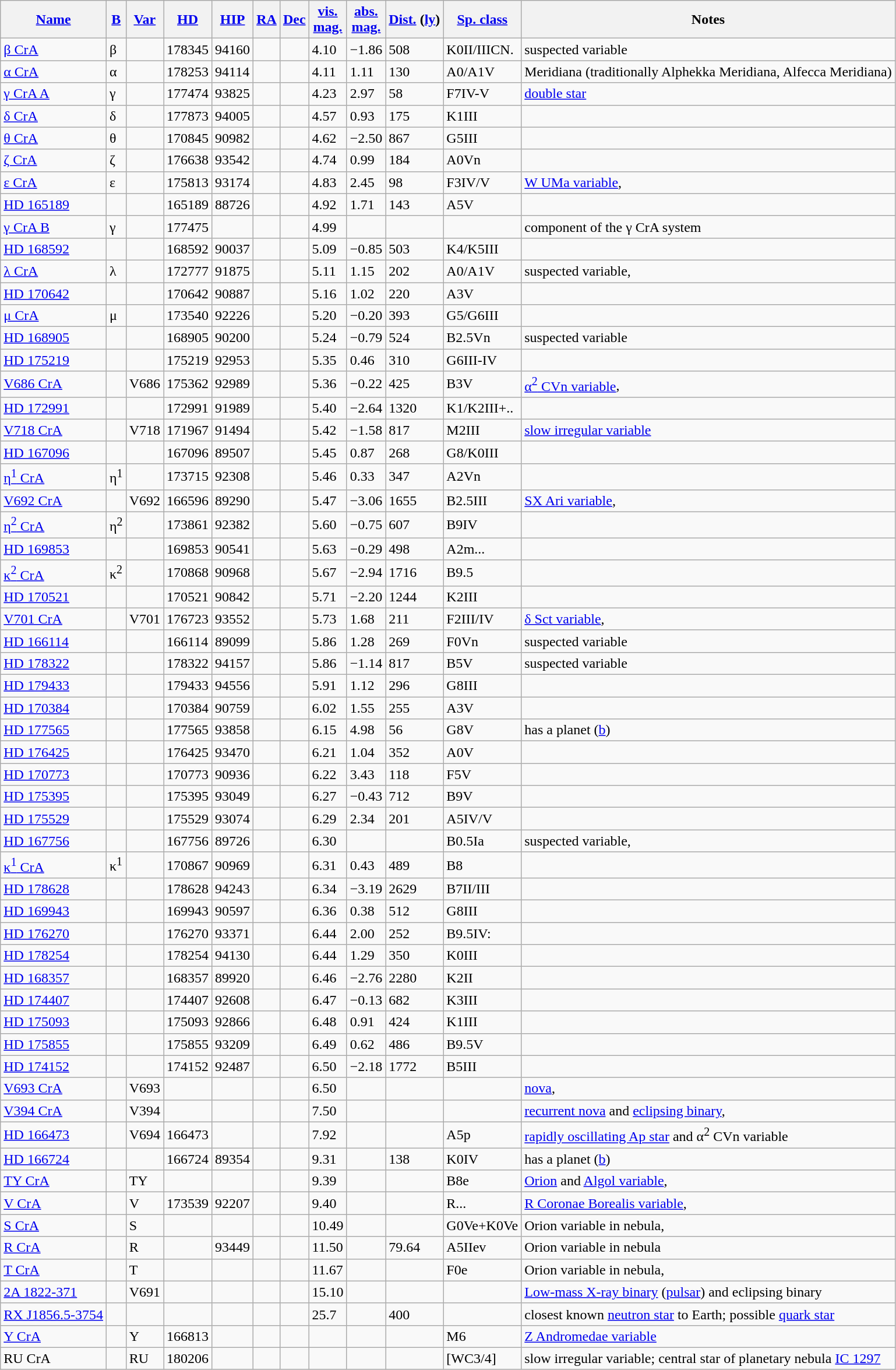<table class="wikitable sortable sticky-header">
<tr>
<th><a href='#'>Name</a></th>
<th><a href='#'>B</a></th>
<th><a href='#'>Var</a></th>
<th><a href='#'>HD</a></th>
<th><a href='#'>HIP</a></th>
<th><a href='#'>RA</a></th>
<th><a href='#'>Dec</a></th>
<th><a href='#'>vis.<br>mag.</a></th>
<th><a href='#'>abs.<br>mag.</a></th>
<th><a href='#'>Dist.</a> (<a href='#'>ly</a>)</th>
<th><a href='#'>Sp. class</a></th>
<th>Notes</th>
</tr>
<tr>
<td><a href='#'>β CrA</a></td>
<td>β</td>
<td></td>
<td>178345</td>
<td>94160</td>
<td></td>
<td></td>
<td>4.10</td>
<td>−1.86</td>
<td>508</td>
<td>K0II/IIICN.</td>
<td>suspected variable</td>
</tr>
<tr>
<td><a href='#'>α CrA</a></td>
<td>α</td>
<td></td>
<td>178253</td>
<td>94114</td>
<td></td>
<td></td>
<td>4.11</td>
<td>1.11</td>
<td>130</td>
<td>A0/A1V</td>
<td style="text-align:left;">Meridiana (traditionally Alphekka Meridiana, Alfecca Meridiana)</td>
</tr>
<tr>
<td><a href='#'>γ CrA A</a></td>
<td>γ</td>
<td></td>
<td>177474</td>
<td>93825</td>
<td></td>
<td></td>
<td>4.23</td>
<td>2.97</td>
<td>58</td>
<td>F7IV-V</td>
<td style="text-align:left;"><a href='#'>double star</a></td>
</tr>
<tr>
<td><a href='#'>δ CrA</a></td>
<td>δ</td>
<td></td>
<td>177873</td>
<td>94005</td>
<td></td>
<td></td>
<td>4.57</td>
<td>0.93</td>
<td>175</td>
<td>K1III</td>
<td></td>
</tr>
<tr>
<td><a href='#'>θ CrA</a></td>
<td>θ</td>
<td></td>
<td>170845</td>
<td>90982</td>
<td></td>
<td></td>
<td>4.62</td>
<td>−2.50</td>
<td>867</td>
<td>G5III</td>
<td></td>
</tr>
<tr>
<td><a href='#'>ζ CrA</a></td>
<td>ζ</td>
<td></td>
<td>176638</td>
<td>93542</td>
<td></td>
<td></td>
<td>4.74</td>
<td>0.99</td>
<td>184</td>
<td>A0Vn</td>
<td></td>
</tr>
<tr>
<td><a href='#'>ε CrA</a></td>
<td>ε</td>
<td></td>
<td>175813</td>
<td>93174</td>
<td></td>
<td></td>
<td>4.83</td>
<td>2.45</td>
<td>98</td>
<td>F3IV/V</td>
<td style="text-align:left;"><a href='#'>W UMa variable</a>, </td>
</tr>
<tr>
<td><a href='#'>HD 165189</a></td>
<td></td>
<td></td>
<td>165189</td>
<td>88726</td>
<td></td>
<td></td>
<td>4.92</td>
<td>1.71</td>
<td>143</td>
<td>A5V</td>
<td></td>
</tr>
<tr>
<td><a href='#'>γ CrA B</a></td>
<td>γ</td>
<td></td>
<td>177475</td>
<td></td>
<td></td>
<td></td>
<td>4.99</td>
<td></td>
<td></td>
<td></td>
<td style="text-align:left;">component of the γ CrA system</td>
</tr>
<tr>
<td><a href='#'>HD 168592</a></td>
<td></td>
<td></td>
<td>168592</td>
<td>90037</td>
<td></td>
<td></td>
<td>5.09</td>
<td>−0.85</td>
<td>503</td>
<td>K4/K5III</td>
<td></td>
</tr>
<tr>
<td><a href='#'>λ CrA</a></td>
<td>λ</td>
<td></td>
<td>172777</td>
<td>91875</td>
<td></td>
<td></td>
<td>5.11</td>
<td>1.15</td>
<td>202</td>
<td>A0/A1V</td>
<td>suspected variable, </td>
</tr>
<tr>
<td><a href='#'>HD 170642</a></td>
<td></td>
<td></td>
<td>170642</td>
<td>90887</td>
<td></td>
<td></td>
<td>5.16</td>
<td>1.02</td>
<td>220</td>
<td>A3V</td>
<td></td>
</tr>
<tr>
<td><a href='#'>μ CrA</a></td>
<td>μ</td>
<td></td>
<td>173540</td>
<td>92226</td>
<td></td>
<td></td>
<td>5.20</td>
<td>−0.20</td>
<td>393</td>
<td>G5/G6III</td>
<td></td>
</tr>
<tr>
<td><a href='#'>HD 168905</a></td>
<td></td>
<td></td>
<td>168905</td>
<td>90200</td>
<td></td>
<td></td>
<td>5.24</td>
<td>−0.79</td>
<td>524</td>
<td>B2.5Vn</td>
<td>suspected variable</td>
</tr>
<tr>
<td><a href='#'>HD 175219</a></td>
<td></td>
<td></td>
<td>175219</td>
<td>92953</td>
<td></td>
<td></td>
<td>5.35</td>
<td>0.46</td>
<td>310</td>
<td>G6III-IV</td>
<td></td>
</tr>
<tr>
<td><a href='#'>V686 CrA</a></td>
<td></td>
<td>V686</td>
<td>175362</td>
<td>92989</td>
<td></td>
<td></td>
<td>5.36</td>
<td>−0.22</td>
<td>425</td>
<td>B3V</td>
<td style="text-align:left;"><a href='#'>α<sup>2</sup> CVn variable</a>, </td>
</tr>
<tr>
<td><a href='#'>HD 172991</a></td>
<td></td>
<td></td>
<td>172991</td>
<td>91989</td>
<td></td>
<td></td>
<td>5.40</td>
<td>−2.64</td>
<td>1320</td>
<td>K1/K2III+..</td>
<td></td>
</tr>
<tr>
<td><a href='#'>V718 CrA</a></td>
<td></td>
<td>V718</td>
<td>171967</td>
<td>91494</td>
<td></td>
<td></td>
<td>5.42</td>
<td>−1.58</td>
<td>817</td>
<td>M2III</td>
<td><a href='#'>slow irregular variable</a></td>
</tr>
<tr>
<td><a href='#'>HD 167096</a></td>
<td></td>
<td></td>
<td>167096</td>
<td>89507</td>
<td></td>
<td></td>
<td>5.45</td>
<td>0.87</td>
<td>268</td>
<td>G8/K0III</td>
<td></td>
</tr>
<tr>
<td><a href='#'>η<sup>1</sup> CrA</a></td>
<td>η<sup>1</sup></td>
<td></td>
<td>173715</td>
<td>92308</td>
<td></td>
<td></td>
<td>5.46</td>
<td>0.33</td>
<td>347</td>
<td>A2Vn</td>
<td></td>
</tr>
<tr>
<td><a href='#'>V692 CrA</a></td>
<td></td>
<td>V692</td>
<td>166596</td>
<td>89290</td>
<td></td>
<td></td>
<td>5.47</td>
<td>−3.06</td>
<td>1655</td>
<td>B2.5III</td>
<td style="text-align:left;"><a href='#'>SX Ari variable</a>, </td>
</tr>
<tr>
<td><a href='#'>η<sup>2</sup> CrA</a></td>
<td>η<sup>2</sup></td>
<td></td>
<td>173861</td>
<td>92382</td>
<td></td>
<td></td>
<td>5.60</td>
<td>−0.75</td>
<td>607</td>
<td>B9IV</td>
<td></td>
</tr>
<tr>
<td><a href='#'>HD 169853</a></td>
<td></td>
<td></td>
<td>169853</td>
<td>90541</td>
<td></td>
<td></td>
<td>5.63</td>
<td>−0.29</td>
<td>498</td>
<td>A2m...</td>
<td></td>
</tr>
<tr>
<td><a href='#'>κ<sup>2</sup> CrA</a></td>
<td>κ<sup>2</sup></td>
<td></td>
<td>170868</td>
<td>90968</td>
<td></td>
<td></td>
<td>5.67</td>
<td>−2.94</td>
<td>1716</td>
<td>B9.5</td>
<td></td>
</tr>
<tr>
<td><a href='#'>HD 170521</a></td>
<td></td>
<td></td>
<td>170521</td>
<td>90842</td>
<td></td>
<td></td>
<td>5.71</td>
<td>−2.20</td>
<td>1244</td>
<td>K2III</td>
<td></td>
</tr>
<tr>
<td><a href='#'>V701 CrA</a></td>
<td></td>
<td>V701</td>
<td>176723</td>
<td>93552</td>
<td></td>
<td></td>
<td>5.73</td>
<td>1.68</td>
<td>211</td>
<td>F2III/IV</td>
<td style="text-align:left;"><a href='#'>δ Sct variable</a>, </td>
</tr>
<tr>
<td><a href='#'>HD 166114</a></td>
<td></td>
<td></td>
<td>166114</td>
<td>89099</td>
<td></td>
<td></td>
<td>5.86</td>
<td>1.28</td>
<td>269</td>
<td>F0Vn</td>
<td>suspected variable</td>
</tr>
<tr>
<td><a href='#'>HD 178322</a></td>
<td></td>
<td></td>
<td>178322</td>
<td>94157</td>
<td></td>
<td></td>
<td>5.86</td>
<td>−1.14</td>
<td>817</td>
<td>B5V</td>
<td>suspected variable</td>
</tr>
<tr>
<td><a href='#'>HD 179433</a></td>
<td></td>
<td></td>
<td>179433</td>
<td>94556</td>
<td></td>
<td></td>
<td>5.91</td>
<td>1.12</td>
<td>296</td>
<td>G8III</td>
<td></td>
</tr>
<tr>
<td><a href='#'>HD 170384</a></td>
<td></td>
<td></td>
<td>170384</td>
<td>90759</td>
<td></td>
<td></td>
<td>6.02</td>
<td>1.55</td>
<td>255</td>
<td>A3V</td>
<td></td>
</tr>
<tr>
<td><a href='#'>HD 177565</a></td>
<td></td>
<td></td>
<td>177565</td>
<td>93858</td>
<td></td>
<td></td>
<td>6.15</td>
<td>4.98</td>
<td>56</td>
<td>G8V</td>
<td>has a planet (<a href='#'>b</a>)</td>
</tr>
<tr>
<td><a href='#'>HD 176425</a></td>
<td></td>
<td></td>
<td>176425</td>
<td>93470</td>
<td></td>
<td></td>
<td>6.21</td>
<td>1.04</td>
<td>352</td>
<td>A0V</td>
<td></td>
</tr>
<tr>
<td><a href='#'>HD 170773</a></td>
<td></td>
<td></td>
<td>170773</td>
<td>90936</td>
<td></td>
<td></td>
<td>6.22</td>
<td>3.43</td>
<td>118</td>
<td>F5V</td>
<td></td>
</tr>
<tr>
<td><a href='#'>HD 175395</a></td>
<td></td>
<td></td>
<td>175395</td>
<td>93049</td>
<td></td>
<td></td>
<td>6.27</td>
<td>−0.43</td>
<td>712</td>
<td>B9V</td>
<td></td>
</tr>
<tr>
<td><a href='#'>HD 175529</a></td>
<td></td>
<td></td>
<td>175529</td>
<td>93074</td>
<td></td>
<td></td>
<td>6.29</td>
<td>2.34</td>
<td>201</td>
<td>A5IV/V</td>
<td></td>
</tr>
<tr>
<td><a href='#'>HD 167756</a></td>
<td></td>
<td></td>
<td>167756</td>
<td>89726</td>
<td></td>
<td></td>
<td>6.30</td>
<td></td>
<td></td>
<td>B0.5Ia</td>
<td>suspected variable, </td>
</tr>
<tr>
<td><a href='#'>κ<sup>1</sup> CrA</a></td>
<td>κ<sup>1</sup></td>
<td></td>
<td>170867</td>
<td>90969</td>
<td></td>
<td></td>
<td>6.31</td>
<td>0.43</td>
<td>489</td>
<td>B8</td>
<td></td>
</tr>
<tr>
<td><a href='#'>HD 178628</a></td>
<td></td>
<td></td>
<td>178628</td>
<td>94243</td>
<td></td>
<td></td>
<td>6.34</td>
<td>−3.19</td>
<td>2629</td>
<td>B7II/III</td>
<td></td>
</tr>
<tr>
<td><a href='#'>HD 169943</a></td>
<td></td>
<td></td>
<td>169943</td>
<td>90597</td>
<td></td>
<td></td>
<td>6.36</td>
<td>0.38</td>
<td>512</td>
<td>G8III</td>
<td></td>
</tr>
<tr>
<td><a href='#'>HD 176270</a></td>
<td></td>
<td></td>
<td>176270</td>
<td>93371</td>
<td></td>
<td></td>
<td>6.44</td>
<td>2.00</td>
<td>252</td>
<td>B9.5IV:</td>
<td></td>
</tr>
<tr>
<td><a href='#'>HD 178254</a></td>
<td></td>
<td></td>
<td>178254</td>
<td>94130</td>
<td></td>
<td></td>
<td>6.44</td>
<td>1.29</td>
<td>350</td>
<td>K0III</td>
<td></td>
</tr>
<tr>
<td><a href='#'>HD 168357</a></td>
<td></td>
<td></td>
<td>168357</td>
<td>89920</td>
<td></td>
<td></td>
<td>6.46</td>
<td>−2.76</td>
<td>2280</td>
<td>K2II</td>
<td></td>
</tr>
<tr>
<td><a href='#'>HD 174407</a></td>
<td></td>
<td></td>
<td>174407</td>
<td>92608</td>
<td></td>
<td></td>
<td>6.47</td>
<td>−0.13</td>
<td>682</td>
<td>K3III</td>
<td></td>
</tr>
<tr>
<td><a href='#'>HD 175093</a></td>
<td></td>
<td></td>
<td>175093</td>
<td>92866</td>
<td></td>
<td></td>
<td>6.48</td>
<td>0.91</td>
<td>424</td>
<td>K1III</td>
<td></td>
</tr>
<tr>
<td><a href='#'>HD 175855</a></td>
<td></td>
<td></td>
<td>175855</td>
<td>93209</td>
<td></td>
<td></td>
<td>6.49</td>
<td>0.62</td>
<td>486</td>
<td>B9.5V</td>
<td></td>
</tr>
<tr>
<td><a href='#'>HD 174152</a></td>
<td></td>
<td></td>
<td>174152</td>
<td>92487</td>
<td></td>
<td></td>
<td>6.50</td>
<td>−2.18</td>
<td>1772</td>
<td>B5III</td>
<td></td>
</tr>
<tr>
<td><a href='#'>V693 CrA</a></td>
<td></td>
<td>V693</td>
<td></td>
<td></td>
<td></td>
<td></td>
<td>6.50</td>
<td></td>
<td></td>
<td></td>
<td style="text-align:left;"><a href='#'>nova</a>, </td>
</tr>
<tr>
<td><a href='#'>V394 CrA</a></td>
<td></td>
<td>V394</td>
<td></td>
<td></td>
<td></td>
<td></td>
<td>7.50</td>
<td></td>
<td></td>
<td></td>
<td style="text-align:left;"><a href='#'>recurrent nova</a> and <a href='#'>eclipsing binary</a>, </td>
</tr>
<tr>
<td><a href='#'>HD 166473</a></td>
<td></td>
<td>V694</td>
<td>166473</td>
<td></td>
<td></td>
<td></td>
<td>7.92</td>
<td></td>
<td></td>
<td>A5p</td>
<td style="text-align:left;"><a href='#'>rapidly oscillating Ap star</a> and α<sup>2</sup> CVn variable</td>
</tr>
<tr>
<td><a href='#'>HD 166724</a></td>
<td></td>
<td></td>
<td>166724</td>
<td>89354</td>
<td></td>
<td></td>
<td>9.31</td>
<td></td>
<td>138</td>
<td>K0IV</td>
<td style="text-align:left;">has a planet (<a href='#'>b</a>)</td>
</tr>
<tr>
<td><a href='#'>TY CrA</a></td>
<td></td>
<td>TY</td>
<td></td>
<td></td>
<td></td>
<td></td>
<td>9.39</td>
<td></td>
<td></td>
<td>B8e</td>
<td style="text-align:left;"><a href='#'>Orion</a> and <a href='#'>Algol variable</a>, </td>
</tr>
<tr>
<td><a href='#'>V CrA</a></td>
<td></td>
<td>V</td>
<td>173539</td>
<td>92207</td>
<td></td>
<td></td>
<td>9.40</td>
<td></td>
<td></td>
<td>R...</td>
<td style="text-align:left;"><a href='#'>R Coronae Borealis variable</a>, </td>
</tr>
<tr>
<td><a href='#'>S CrA</a></td>
<td></td>
<td>S</td>
<td></td>
<td></td>
<td></td>
<td></td>
<td>10.49</td>
<td></td>
<td></td>
<td>G0Ve+K0Ve</td>
<td style="text-align:left;">Orion variable in nebula, </td>
</tr>
<tr>
<td><a href='#'>R CrA</a></td>
<td></td>
<td>R</td>
<td></td>
<td>93449</td>
<td></td>
<td></td>
<td>11.50</td>
<td></td>
<td>79.64</td>
<td>A5IIev</td>
<td style="text-align:left;">Orion variable in nebula</td>
</tr>
<tr>
<td><a href='#'>T CrA</a></td>
<td></td>
<td>T</td>
<td></td>
<td></td>
<td></td>
<td></td>
<td>11.67</td>
<td></td>
<td></td>
<td>F0e</td>
<td style="text-align:left;">Orion variable in nebula, </td>
</tr>
<tr>
<td><a href='#'>2A 1822-371</a></td>
<td></td>
<td>V691</td>
<td></td>
<td></td>
<td></td>
<td></td>
<td>15.10</td>
<td></td>
<td></td>
<td></td>
<td style="text-align:left;"><a href='#'>Low-mass X-ray binary</a> (<a href='#'>pulsar</a>) and eclipsing binary</td>
</tr>
<tr>
<td><a href='#'>RX J1856.5-3754</a></td>
<td></td>
<td></td>
<td></td>
<td></td>
<td></td>
<td></td>
<td>25.7</td>
<td></td>
<td>400</td>
<td></td>
<td style="text-align:left;">closest known <a href='#'>neutron star</a> to Earth; possible <a href='#'>quark star</a></td>
</tr>
<tr>
<td><a href='#'>Y CrA</a></td>
<td></td>
<td>Y</td>
<td>166813</td>
<td></td>
<td></td>
<td></td>
<td></td>
<td></td>
<td></td>
<td>M6</td>
<td style="text-align:left;"><a href='#'>Z Andromedae variable</a></td>
</tr>
<tr>
<td RU Coronae Australis>RU CrA</td>
<td></td>
<td>RU</td>
<td>180206</td>
<td></td>
<td></td>
<td></td>
<td></td>
<td></td>
<td></td>
<td>[WC3/4]</td>
<td style="text-align:left;">slow irregular variable; central star of planetary nebula <a href='#'>IC 1297</a><br></td>
</tr>
</table>
